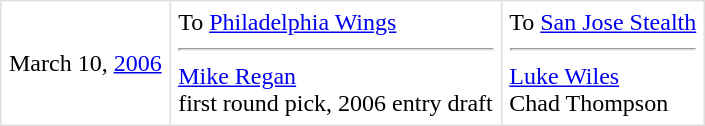<table border=1 style="border-collapse:collapse" bordercolor="#DFDFDF"  cellpadding="5">
<tr>
<td>March 10, <a href='#'>2006</a><br></td>
<td valign="top">To <a href='#'>Philadelphia Wings</a> <hr><a href='#'>Mike Regan</a><br>first round pick, 2006 entry draft</td>
<td valign="top">To <a href='#'>San Jose Stealth</a> <hr> <a href='#'>Luke Wiles</a><br>Chad Thompson</td>
</tr>
</table>
